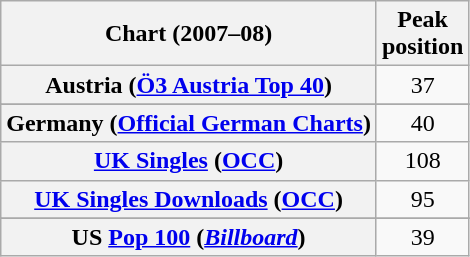<table class="wikitable sortable plainrowheaders" style="text-align:center">
<tr>
<th scope="col">Chart (2007–08)</th>
<th scope="col">Peak<br>position</th>
</tr>
<tr>
<th scope="row">Austria (<a href='#'>Ö3 Austria Top 40</a>)</th>
<td>37</td>
</tr>
<tr>
</tr>
<tr>
</tr>
<tr>
<th scope="row">Germany (<a href='#'>Official German Charts</a>)</th>
<td>40</td>
</tr>
<tr>
<th scope="row"><a href='#'>UK Singles</a> (<a href='#'>OCC</a>)</th>
<td>108</td>
</tr>
<tr>
<th scope="row"><a href='#'>UK Singles Downloads</a> (<a href='#'>OCC</a>)</th>
<td>95</td>
</tr>
<tr>
</tr>
<tr>
</tr>
<tr>
<th scope="row">US <a href='#'>Pop 100</a> (<em><a href='#'>Billboard</a></em>)</th>
<td>39</td>
</tr>
</table>
